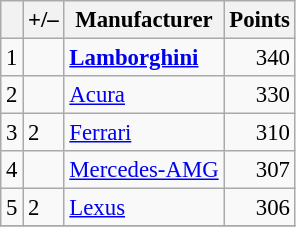<table class="wikitable" style="font-size: 95%;">
<tr>
<th scope="col"></th>
<th scope="col">+/–</th>
<th scope="col">Manufacturer</th>
<th scope="col">Points</th>
</tr>
<tr>
<td align=center>1</td>
<td align="left"></td>
<td><strong> <a href='#'>Lamborghini</a></strong></td>
<td align=right>340</td>
</tr>
<tr>
<td align=center>2</td>
<td align="left"></td>
<td> <a href='#'>Acura</a></td>
<td align=right>330</td>
</tr>
<tr>
<td align=center>3</td>
<td align="left"> 2</td>
<td> <a href='#'>Ferrari</a></td>
<td align=right>310</td>
</tr>
<tr>
<td align=center>4</td>
<td align="left"></td>
<td> <a href='#'>Mercedes-AMG</a></td>
<td align=right>307</td>
</tr>
<tr>
<td align=center>5</td>
<td align="left"> 2</td>
<td> <a href='#'>Lexus</a></td>
<td align=right>306</td>
</tr>
<tr>
</tr>
</table>
